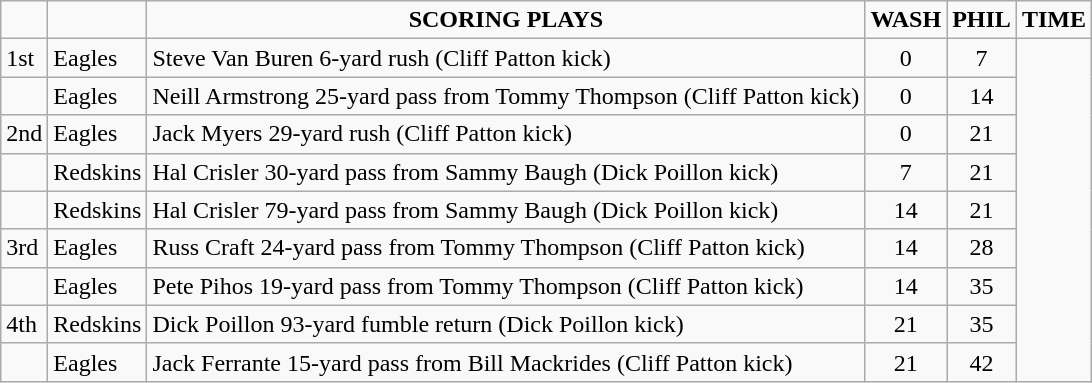<table class="wikitable">
<tr align=center>
<td></td>
<td></td>
<td><strong>SCORING PLAYS</strong></td>
<td><strong>WASH</strong></td>
<td><strong>PHIL</strong></td>
<td><strong>TIME</strong></td>
</tr>
<tr align=left>
<td>1st</td>
<td>Eagles</td>
<td>Steve Van Buren 6-yard rush (Cliff Patton kick)</td>
<td - align="center">0</td>
<td - align="center">7</td>
</tr>
<tr align=left>
<td></td>
<td>Eagles</td>
<td>Neill Armstrong 25-yard pass from Tommy Thompson (Cliff Patton kick)</td>
<td - align="center">0</td>
<td - align="center">14</td>
</tr>
<tr align=left>
<td>2nd</td>
<td>Eagles</td>
<td>Jack Myers 29-yard rush (Cliff Patton kick)</td>
<td - align="center">0</td>
<td - align="center">21</td>
</tr>
<tr align=left|- align=left>
<td></td>
<td>Redskins</td>
<td>Hal Crisler 30-yard pass from Sammy Baugh (Dick Poillon kick)</td>
<td - align="center">7</td>
<td - align="center">21</td>
</tr>
<tr align=left>
<td></td>
<td>Redskins</td>
<td>Hal Crisler 79-yard pass from Sammy Baugh (Dick Poillon kick)</td>
<td - align="center">14</td>
<td - align="center">21</td>
</tr>
<tr align=left>
<td>3rd</td>
<td>Eagles</td>
<td>Russ Craft 24-yard pass from Tommy Thompson (Cliff Patton kick)</td>
<td - align="center">14</td>
<td - align="center">28</td>
</tr>
<tr align=left|- align=left>
<td></td>
<td>Eagles</td>
<td>Pete Pihos 19-yard pass from Tommy Thompson (Cliff Patton kick)</td>
<td - align="center">14</td>
<td - align="center">35</td>
</tr>
<tr align=left>
<td>4th</td>
<td>Redskins</td>
<td>Dick Poillon 93-yard fumble return (Dick Poillon kick)</td>
<td - align="center">21</td>
<td - align="center">35</td>
</tr>
<tr align=left>
<td></td>
<td>Eagles</td>
<td>Jack Ferrante 15-yard pass from Bill Mackrides (Cliff Patton kick)</td>
<td - align="center">21</td>
<td - align="center">42</td>
</tr>
</table>
